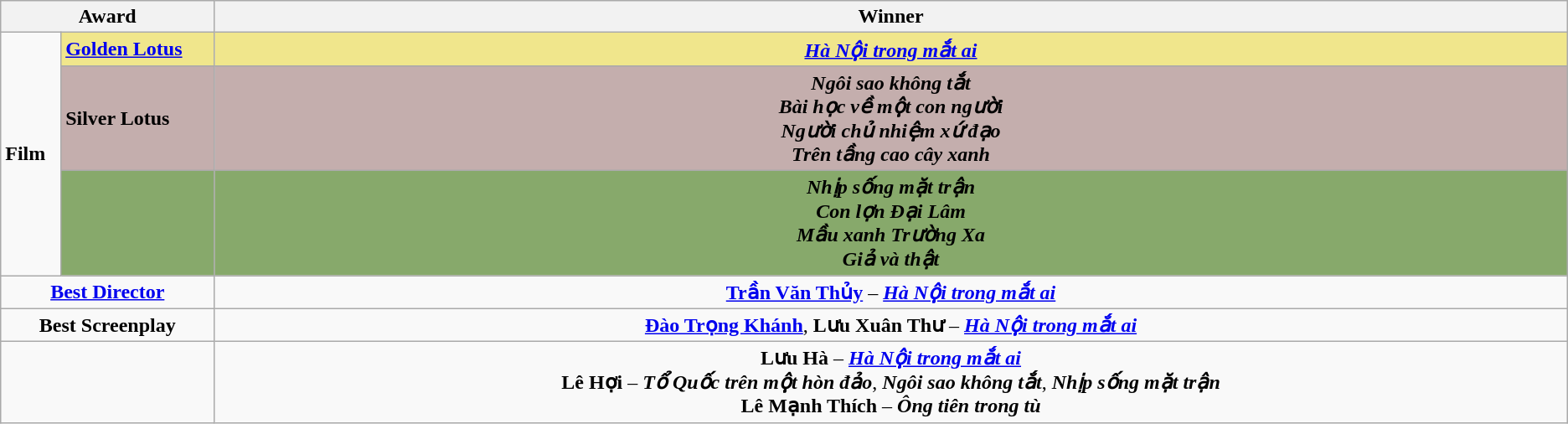<table class=wikitable>
<tr>
<th width="12%" colspan="2">Award</th>
<th width="76%">Winner</th>
</tr>
<tr>
<td rowspan="3"><strong>Film</strong></td>
<td style="background:#F0E68C"><strong><a href='#'>Golden Lotus</a></strong></td>
<td style="background:#F0E68C" align=center><strong><em><a href='#'>Hà Nội trong mắt ai</a></em></strong></td>
</tr>
<tr>
<td style="background:#C4AEAD"><strong>Silver Lotus</strong></td>
<td style="background:#C4AEAD" align=center><strong><em>Ngôi sao không tắt</em></strong><br><strong><em>Bài học về một con người</em></strong><br><strong><em>Người chủ nhiệm xứ đạo</em></strong><br><strong><em>Trên tầng cao cây xanh</em></strong></td>
</tr>
<tr>
<td style="background:#87A96B"><strong></strong></td>
<td style="background:#87A96B" align=center><strong><em>Nhịp sống mặt trận</em></strong><br><strong><em>Con lợn Đại Lâm</em></strong><br><strong><em>Mầu xanh Trường Xa</em></strong><br><strong><em>Giả và thật</em></strong></td>
</tr>
<tr>
<td colspan="2" align=center><strong><a href='#'>Best Director</a></strong></td>
<td align=center><strong><a href='#'>Trần Văn Thủy</a></strong> – <strong><em><a href='#'>Hà Nội trong mắt ai</a></em></strong></td>
</tr>
<tr>
<td colspan="2" align=center><strong>Best Screenplay</strong></td>
<td align=center><strong><a href='#'>Đào Trọng Khánh</a></strong>, <strong>Lưu Xuân Thư</strong> – <strong><em><a href='#'>Hà Nội trong mắt ai</a></em></strong></td>
</tr>
<tr>
<td colspan="2" align=center><strong></strong></td>
<td align=center><strong>Lưu Hà</strong> – <strong><em><a href='#'>Hà Nội trong mắt ai</a></em></strong><br><strong>Lê Hợi</strong> – <strong><em>Tổ Quốc trên một hòn đảo</em></strong>, <strong><em>Ngôi sao không tắt</em></strong>, <strong><em>Nhịp sống mặt trận</em></strong><br><strong>Lê Mạnh Thích</strong> – <strong><em>Ông tiên trong tù</em></strong></td>
</tr>
</table>
